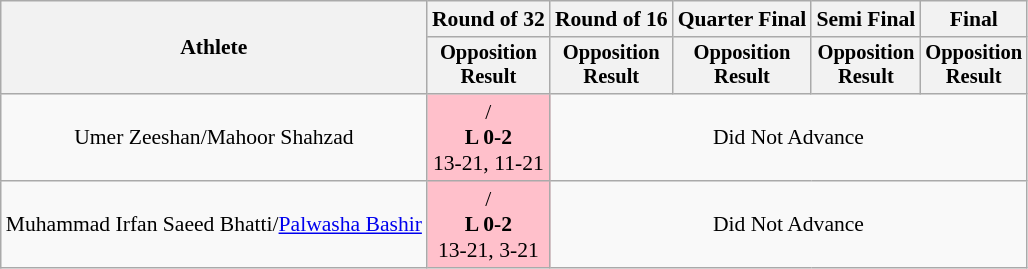<table class=wikitable style="font-size:90%">
<tr>
<th rowspan=2>Athlete</th>
<th>Round of 32</th>
<th>Round of 16</th>
<th>Quarter Final</th>
<th>Semi Final</th>
<th>Final</th>
</tr>
<tr style="font-size:95%">
<th>Opposition<br>Result</th>
<th>Opposition<br>Result</th>
<th>Opposition<br>Result</th>
<th>Opposition<br>Result</th>
<th>Opposition<br>Result</th>
</tr>
<tr align=center>
<td>Umer Zeeshan/Mahoor Shahzad</td>
<td style="background:pink;">/<br><strong>L 0-2</strong><br> 13-21, 11-21</td>
<td colspan=4>Did Not Advance</td>
</tr>
<tr align=center>
<td>Muhammad Irfan Saeed Bhatti/<a href='#'>Palwasha Bashir</a></td>
<td style="background:pink;">/<br><strong>L 0-2</strong><br> 13-21, 3-21</td>
<td colspan=4>Did Not Advance</td>
</tr>
</table>
